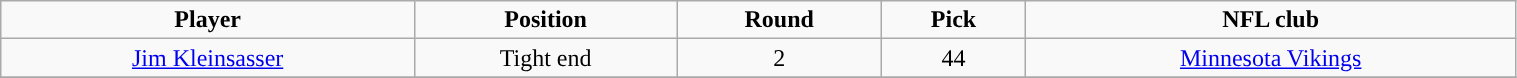<table class="wikitable" width="80%">
<tr align="center">
<td><strong>Player</strong></td>
<td><strong>Position</strong></td>
<td><strong>Round</strong></td>
<td><strong>Pick</strong></td>
<td><strong>NFL club</strong></td>
</tr>
<tr align="center" bgcolor="">
<td><a href='#'>Jim Kleinsasser</a></td>
<td>Tight end</td>
<td>2</td>
<td>44</td>
<td><a href='#'>Minnesota Vikings</a></td>
</tr>
<tr align="center" bgcolor="">
</tr>
</table>
